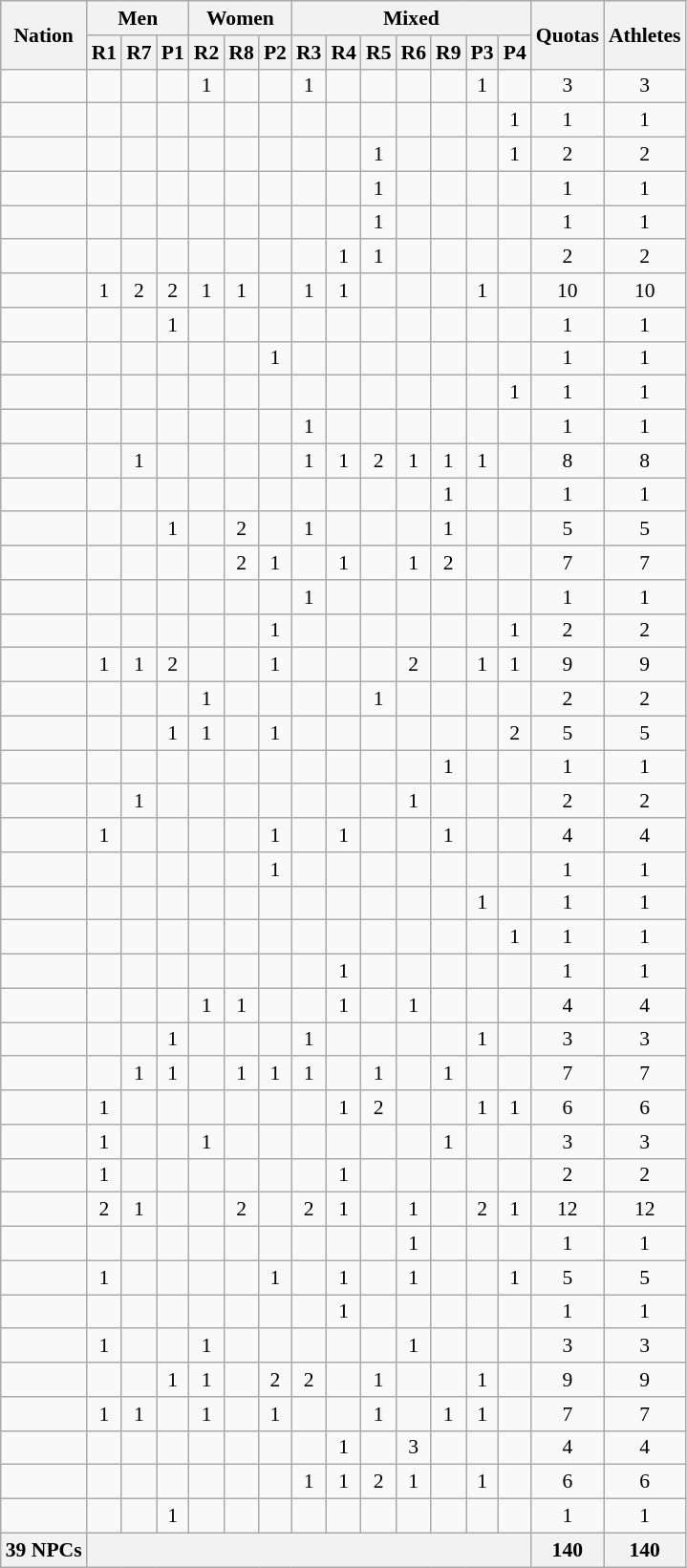<table class="wikitable sortable" style="font-size:90%">
<tr>
<th rowspan="2">Nation</th>
<th colspan="3">Men</th>
<th colspan="3">Women</th>
<th colspan="7">Mixed</th>
<th rowspan="2">Quotas</th>
<th rowspan="2">Athletes</th>
</tr>
<tr>
<th>R1</th>
<th>R7</th>
<th>P1</th>
<th>R2</th>
<th>R8</th>
<th>P2</th>
<th>R3</th>
<th>R4</th>
<th>R5</th>
<th>R6</th>
<th>R9</th>
<th>P3</th>
<th>P4</th>
</tr>
<tr align=center>
<td align=left></td>
<td></td>
<td></td>
<td></td>
<td>1</td>
<td></td>
<td></td>
<td>1</td>
<td></td>
<td></td>
<td></td>
<td></td>
<td>1</td>
<td></td>
<td>3</td>
<td>3</td>
</tr>
<tr align=center>
<td align=left></td>
<td></td>
<td></td>
<td></td>
<td></td>
<td></td>
<td></td>
<td></td>
<td></td>
<td></td>
<td></td>
<td></td>
<td></td>
<td>1</td>
<td>1</td>
<td>1</td>
</tr>
<tr align=center>
<td align=left></td>
<td></td>
<td></td>
<td></td>
<td></td>
<td></td>
<td></td>
<td></td>
<td></td>
<td>1</td>
<td></td>
<td></td>
<td></td>
<td>1</td>
<td>2</td>
<td>2</td>
</tr>
<tr align=center>
<td align=left></td>
<td></td>
<td></td>
<td></td>
<td></td>
<td></td>
<td></td>
<td></td>
<td></td>
<td>1</td>
<td></td>
<td></td>
<td></td>
<td></td>
<td>1</td>
<td>1</td>
</tr>
<tr align=center>
<td align=left></td>
<td></td>
<td></td>
<td></td>
<td></td>
<td></td>
<td></td>
<td></td>
<td></td>
<td>1</td>
<td></td>
<td></td>
<td></td>
<td></td>
<td>1</td>
<td>1</td>
</tr>
<tr align=center>
<td align=left></td>
<td></td>
<td></td>
<td></td>
<td></td>
<td></td>
<td></td>
<td></td>
<td>1</td>
<td>1</td>
<td></td>
<td></td>
<td></td>
<td></td>
<td>2</td>
<td>2</td>
</tr>
<tr align=center>
<td align=left></td>
<td>1</td>
<td>2</td>
<td>2</td>
<td>1</td>
<td>1</td>
<td></td>
<td>1</td>
<td>1</td>
<td></td>
<td></td>
<td></td>
<td>1</td>
<td></td>
<td>10</td>
<td>10</td>
</tr>
<tr align=center>
<td align=left></td>
<td></td>
<td></td>
<td>1</td>
<td></td>
<td></td>
<td></td>
<td></td>
<td></td>
<td></td>
<td></td>
<td></td>
<td></td>
<td></td>
<td>1</td>
<td>1</td>
</tr>
<tr align=center>
<td align=left></td>
<td></td>
<td></td>
<td></td>
<td></td>
<td></td>
<td>1</td>
<td></td>
<td></td>
<td></td>
<td></td>
<td></td>
<td></td>
<td></td>
<td>1</td>
<td>1</td>
</tr>
<tr align=center>
<td align=left></td>
<td></td>
<td></td>
<td></td>
<td></td>
<td></td>
<td></td>
<td></td>
<td></td>
<td></td>
<td></td>
<td></td>
<td></td>
<td>1</td>
<td>1</td>
<td>1</td>
</tr>
<tr align=center>
<td align=left></td>
<td></td>
<td></td>
<td></td>
<td></td>
<td></td>
<td></td>
<td>1</td>
<td></td>
<td></td>
<td></td>
<td></td>
<td></td>
<td></td>
<td>1</td>
<td>1</td>
</tr>
<tr align=center>
<td align=left></td>
<td></td>
<td>1</td>
<td></td>
<td></td>
<td></td>
<td></td>
<td>1</td>
<td>1</td>
<td>2</td>
<td>1</td>
<td>1</td>
<td>1</td>
<td></td>
<td>8</td>
<td>8</td>
</tr>
<tr align=center>
<td align=left></td>
<td></td>
<td></td>
<td></td>
<td></td>
<td></td>
<td></td>
<td></td>
<td></td>
<td></td>
<td></td>
<td>1</td>
<td></td>
<td></td>
<td>1</td>
<td>1</td>
</tr>
<tr align=center>
<td align=left></td>
<td></td>
<td></td>
<td>1</td>
<td></td>
<td>2</td>
<td></td>
<td>1</td>
<td></td>
<td></td>
<td></td>
<td>1</td>
<td></td>
<td></td>
<td>5</td>
<td>5</td>
</tr>
<tr align=center>
<td align=left></td>
<td></td>
<td></td>
<td></td>
<td></td>
<td>2</td>
<td>1</td>
<td></td>
<td>1</td>
<td></td>
<td>1</td>
<td>2</td>
<td></td>
<td></td>
<td>7</td>
<td>7</td>
</tr>
<tr align=center>
<td align=left></td>
<td></td>
<td></td>
<td></td>
<td></td>
<td></td>
<td></td>
<td>1</td>
<td></td>
<td></td>
<td></td>
<td></td>
<td></td>
<td></td>
<td>1</td>
<td>1</td>
</tr>
<tr align=center>
<td align=left></td>
<td></td>
<td></td>
<td></td>
<td></td>
<td></td>
<td>1</td>
<td></td>
<td></td>
<td></td>
<td></td>
<td></td>
<td></td>
<td>1</td>
<td>2</td>
<td>2</td>
</tr>
<tr align=center>
<td align=left></td>
<td>1</td>
<td>1</td>
<td>2</td>
<td></td>
<td></td>
<td>1</td>
<td></td>
<td></td>
<td></td>
<td>2</td>
<td></td>
<td>1</td>
<td>1</td>
<td>9</td>
<td>9</td>
</tr>
<tr align=center>
<td align=left></td>
<td></td>
<td></td>
<td></td>
<td>1</td>
<td></td>
<td></td>
<td></td>
<td></td>
<td>1</td>
<td></td>
<td></td>
<td></td>
<td></td>
<td>2</td>
<td>2</td>
</tr>
<tr align=center>
<td align=left></td>
<td></td>
<td></td>
<td>1</td>
<td>1</td>
<td></td>
<td>1</td>
<td></td>
<td></td>
<td></td>
<td></td>
<td></td>
<td></td>
<td>2</td>
<td>5</td>
<td>5</td>
</tr>
<tr align=center>
<td align=left></td>
<td></td>
<td></td>
<td></td>
<td></td>
<td></td>
<td></td>
<td></td>
<td></td>
<td></td>
<td></td>
<td>1</td>
<td></td>
<td></td>
<td>1</td>
<td>1</td>
</tr>
<tr align=center>
<td align=left></td>
<td></td>
<td>1</td>
<td></td>
<td></td>
<td></td>
<td></td>
<td></td>
<td></td>
<td></td>
<td>1</td>
<td></td>
<td></td>
<td></td>
<td>2</td>
<td>2</td>
</tr>
<tr align=center>
<td align=left></td>
<td>1</td>
<td></td>
<td></td>
<td></td>
<td></td>
<td>1</td>
<td></td>
<td>1</td>
<td></td>
<td></td>
<td>1</td>
<td></td>
<td></td>
<td>4</td>
<td>4</td>
</tr>
<tr align=center>
<td align=left></td>
<td></td>
<td></td>
<td></td>
<td></td>
<td></td>
<td>1</td>
<td></td>
<td></td>
<td></td>
<td></td>
<td></td>
<td></td>
<td></td>
<td>1</td>
<td>1</td>
</tr>
<tr align=center>
<td align=left></td>
<td></td>
<td></td>
<td></td>
<td></td>
<td></td>
<td></td>
<td></td>
<td></td>
<td></td>
<td></td>
<td></td>
<td>1</td>
<td></td>
<td>1</td>
<td>1</td>
</tr>
<tr align=center>
<td align=left></td>
<td></td>
<td></td>
<td></td>
<td></td>
<td></td>
<td></td>
<td></td>
<td></td>
<td></td>
<td></td>
<td></td>
<td></td>
<td>1</td>
<td>1</td>
<td>1</td>
</tr>
<tr align=center>
<td align=left></td>
<td></td>
<td></td>
<td></td>
<td></td>
<td></td>
<td></td>
<td></td>
<td>1</td>
<td></td>
<td></td>
<td></td>
<td></td>
<td></td>
<td>1</td>
<td>1</td>
</tr>
<tr align=center>
<td align=left></td>
<td></td>
<td></td>
<td></td>
<td>1</td>
<td>1</td>
<td></td>
<td></td>
<td>1</td>
<td></td>
<td>1</td>
<td></td>
<td></td>
<td></td>
<td>4</td>
<td>4</td>
</tr>
<tr align=center>
<td align=left></td>
<td></td>
<td></td>
<td>1</td>
<td></td>
<td></td>
<td></td>
<td>1</td>
<td></td>
<td></td>
<td></td>
<td></td>
<td>1</td>
<td></td>
<td>3</td>
<td>3</td>
</tr>
<tr align=center>
<td align=left></td>
<td></td>
<td>1</td>
<td>1</td>
<td></td>
<td>1</td>
<td>1</td>
<td>1</td>
<td></td>
<td>1</td>
<td></td>
<td>1</td>
<td></td>
<td></td>
<td>7</td>
<td>7</td>
</tr>
<tr align=center>
<td align=left></td>
<td>1</td>
<td></td>
<td></td>
<td></td>
<td></td>
<td></td>
<td></td>
<td>1</td>
<td>2</td>
<td></td>
<td></td>
<td>1</td>
<td>1</td>
<td>6</td>
<td>6</td>
</tr>
<tr align=center>
<td align=left></td>
<td>1</td>
<td></td>
<td></td>
<td>1</td>
<td></td>
<td></td>
<td></td>
<td></td>
<td></td>
<td></td>
<td>1</td>
<td></td>
<td></td>
<td>3</td>
<td>3</td>
</tr>
<tr align=center>
<td align=left></td>
<td>1</td>
<td></td>
<td></td>
<td></td>
<td></td>
<td></td>
<td></td>
<td>1</td>
<td></td>
<td></td>
<td></td>
<td></td>
<td></td>
<td>2</td>
<td>2</td>
</tr>
<tr align=center>
<td align=left></td>
<td>2</td>
<td>1</td>
<td></td>
<td></td>
<td>2</td>
<td></td>
<td>2</td>
<td>1</td>
<td></td>
<td>1</td>
<td></td>
<td>2</td>
<td>1</td>
<td>12</td>
<td>12</td>
</tr>
<tr align=center>
<td align=left></td>
<td></td>
<td></td>
<td></td>
<td></td>
<td></td>
<td></td>
<td></td>
<td></td>
<td></td>
<td>1</td>
<td></td>
<td></td>
<td></td>
<td>1</td>
<td>1</td>
</tr>
<tr align=center>
<td align=left></td>
<td>1</td>
<td></td>
<td></td>
<td></td>
<td></td>
<td>1</td>
<td></td>
<td>1</td>
<td></td>
<td>1</td>
<td></td>
<td></td>
<td>1</td>
<td>5</td>
<td>5</td>
</tr>
<tr align=center>
<td align=left></td>
<td></td>
<td></td>
<td></td>
<td></td>
<td></td>
<td></td>
<td></td>
<td>1</td>
<td></td>
<td></td>
<td></td>
<td></td>
<td></td>
<td>1</td>
<td>1</td>
</tr>
<tr align=center>
<td align=left></td>
<td>1</td>
<td></td>
<td></td>
<td>1</td>
<td></td>
<td></td>
<td></td>
<td></td>
<td></td>
<td>1</td>
<td></td>
<td></td>
<td></td>
<td>3</td>
<td>3</td>
</tr>
<tr align=center>
<td align=left></td>
<td></td>
<td></td>
<td>1</td>
<td>1</td>
<td></td>
<td>2</td>
<td>2</td>
<td></td>
<td>1</td>
<td></td>
<td></td>
<td>1</td>
<td></td>
<td>9</td>
<td>9</td>
</tr>
<tr align=center>
<td align=left></td>
<td>1</td>
<td>1</td>
<td></td>
<td>1</td>
<td></td>
<td>1</td>
<td></td>
<td></td>
<td>1</td>
<td></td>
<td>1</td>
<td>1</td>
<td></td>
<td>7</td>
<td>7</td>
</tr>
<tr align=center>
<td align=left></td>
<td></td>
<td></td>
<td></td>
<td></td>
<td></td>
<td></td>
<td></td>
<td>1</td>
<td></td>
<td>3</td>
<td></td>
<td></td>
<td></td>
<td>4</td>
<td>4</td>
</tr>
<tr align=center>
<td align=left></td>
<td></td>
<td></td>
<td></td>
<td></td>
<td></td>
<td></td>
<td>1</td>
<td>1</td>
<td>2</td>
<td>1</td>
<td></td>
<td>1</td>
<td></td>
<td>6</td>
<td>6</td>
</tr>
<tr align=center>
<td align=left></td>
<td></td>
<td></td>
<td>1</td>
<td></td>
<td></td>
<td></td>
<td></td>
<td></td>
<td></td>
<td></td>
<td></td>
<td></td>
<td></td>
<td>1</td>
<td>1</td>
</tr>
<tr>
<th>39 NPCs</th>
<th colspan=13></th>
<th>140</th>
<th>140</th>
</tr>
</table>
